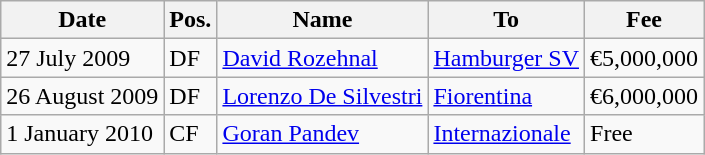<table class="wikitable">
<tr>
<th>Date</th>
<th>Pos.</th>
<th>Name</th>
<th>To</th>
<th>Fee</th>
</tr>
<tr>
<td>27 July 2009</td>
<td>DF</td>
<td> <a href='#'>David Rozehnal</a></td>
<td> <a href='#'>Hamburger SV</a></td>
<td>€5,000,000</td>
</tr>
<tr>
<td>26 August 2009</td>
<td>DF</td>
<td> <a href='#'>Lorenzo De Silvestri</a></td>
<td> <a href='#'>Fiorentina</a></td>
<td>€6,000,000</td>
</tr>
<tr>
<td>1 January 2010</td>
<td>CF</td>
<td> <a href='#'>Goran Pandev</a></td>
<td> <a href='#'>Internazionale</a></td>
<td>Free</td>
</tr>
</table>
